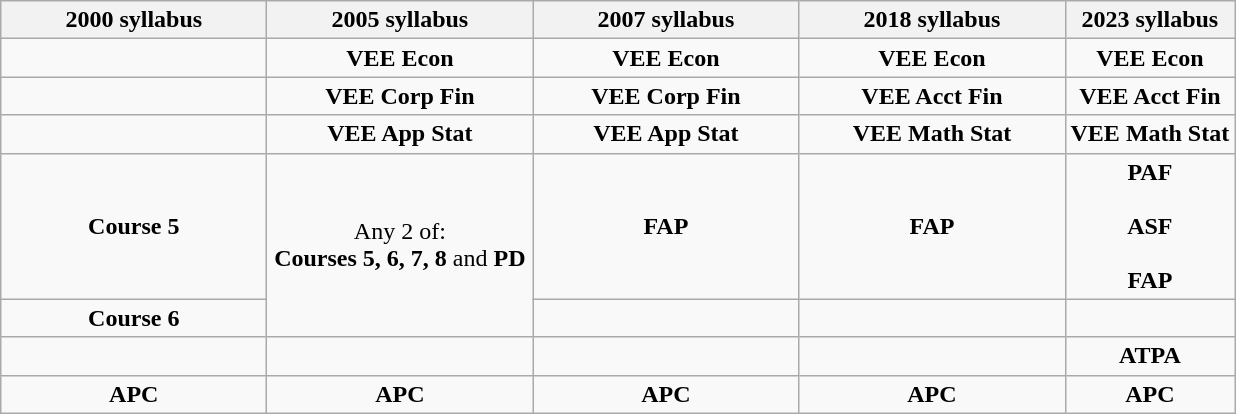<table class=wikitable style="text-align:center;">
<tr>
<th width="170">2000 syllabus</th>
<th width="170">2005 syllabus</th>
<th width="170">2007 syllabus</th>
<th width="170">2018 syllabus</th>
<th>2023 syllabus</th>
</tr>
<tr>
<td></td>
<td><strong>VEE Econ</strong><br></td>
<td><strong>VEE Econ</strong></td>
<td><strong>VEE Econ</strong></td>
<td><strong>VEE Econ</strong></td>
</tr>
<tr>
<td></td>
<td><strong>VEE Corp Fin</strong><br></td>
<td><strong>VEE Corp Fin</strong></td>
<td><strong>VEE Acct Fin</strong><br></td>
<td><strong>VEE Acct Fin</strong></td>
</tr>
<tr>
<td></td>
<td><strong>VEE App Stat</strong><br></td>
<td><strong>VEE App Stat</strong></td>
<td><strong>VEE Math Stat</strong><br></td>
<td><strong>VEE Math Stat</strong></td>
</tr>
<tr>
<td><strong>Course 5</strong><br></td>
<td rowspan="2">Any 2 of:<br><strong>Courses 5, 6, 7, 8</strong> and <strong>PD</strong></td>
<td><strong>FAP</strong><br></td>
<td><strong>FAP</strong></td>
<td><strong>PAF</strong><br><br><strong>ASF</strong><br><br><strong>FAP</strong></td>
</tr>
<tr>
<td><strong>Course 6</strong><br></td>
<td></td>
<td></td>
<td></td>
</tr>
<tr>
<td></td>
<td></td>
<td></td>
<td></td>
<td><strong>ATPA</strong><br></td>
</tr>
<tr>
<td><strong>APC</strong><br></td>
<td><strong>APC</strong></td>
<td><strong>APC</strong></td>
<td><strong>APC</strong></td>
<td><strong>APC</strong></td>
</tr>
</table>
